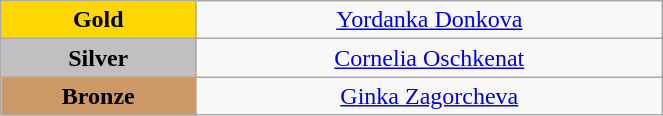<table class="wikitable" style="text-align:center; " width="35%">
<tr>
<td bgcolor="gold"><strong>Gold</strong></td>
<td><a href='#'>Yordanka Donkova</a><br>  <small><em></em></small></td>
</tr>
<tr>
<td bgcolor="silver"><strong>Silver</strong></td>
<td><a href='#'>Cornelia Oschkenat</a><br>  <small><em></em></small></td>
</tr>
<tr>
<td bgcolor="CC9966"><strong>Bronze</strong></td>
<td><a href='#'>Ginka Zagorcheva</a><br>  <small><em></em></small></td>
</tr>
</table>
